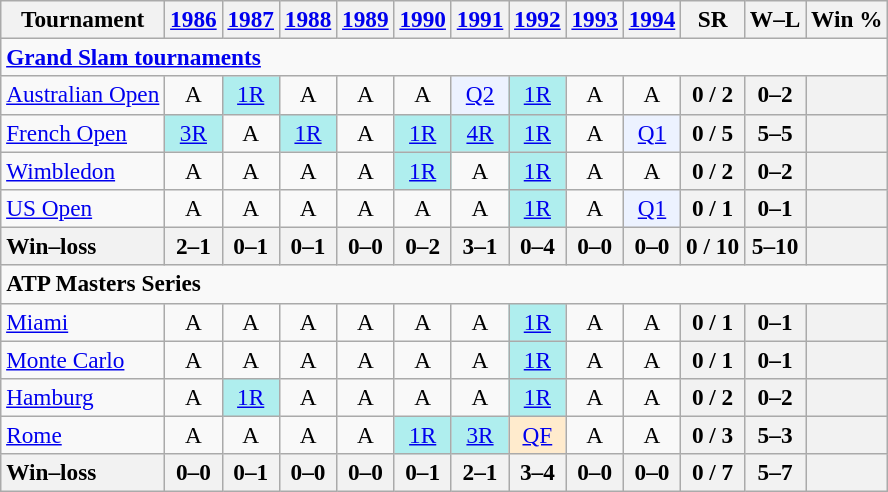<table class=wikitable style=text-align:center;font-size:97%>
<tr>
<th>Tournament</th>
<th><a href='#'>1986</a></th>
<th><a href='#'>1987</a></th>
<th><a href='#'>1988</a></th>
<th><a href='#'>1989</a></th>
<th><a href='#'>1990</a></th>
<th><a href='#'>1991</a></th>
<th><a href='#'>1992</a></th>
<th><a href='#'>1993</a></th>
<th><a href='#'>1994</a></th>
<th>SR</th>
<th>W–L</th>
<th>Win %</th>
</tr>
<tr>
<td colspan=23 align=left><strong><a href='#'>Grand Slam tournaments</a></strong></td>
</tr>
<tr>
<td align=left><a href='#'>Australian Open</a></td>
<td>A</td>
<td bgcolor=afeeee><a href='#'>1R</a></td>
<td>A</td>
<td>A</td>
<td>A</td>
<td bgcolor=ecf2ff><a href='#'>Q2</a></td>
<td bgcolor=afeeee><a href='#'>1R</a></td>
<td>A</td>
<td>A</td>
<th>0 / 2</th>
<th>0–2</th>
<th></th>
</tr>
<tr>
<td align=left><a href='#'>French Open</a></td>
<td bgcolor=afeeee><a href='#'>3R</a></td>
<td>A</td>
<td bgcolor=afeeee><a href='#'>1R</a></td>
<td>A</td>
<td bgcolor=afeeee><a href='#'>1R</a></td>
<td bgcolor=afeeee><a href='#'>4R</a></td>
<td bgcolor=afeeee><a href='#'>1R</a></td>
<td>A</td>
<td bgcolor=ecf2ff><a href='#'>Q1</a></td>
<th>0 / 5</th>
<th>5–5</th>
<th></th>
</tr>
<tr>
<td align=left><a href='#'>Wimbledon</a></td>
<td>A</td>
<td>A</td>
<td>A</td>
<td>A</td>
<td bgcolor=afeeee><a href='#'>1R</a></td>
<td>A</td>
<td bgcolor=afeeee><a href='#'>1R</a></td>
<td>A</td>
<td>A</td>
<th>0 / 2</th>
<th>0–2</th>
<th></th>
</tr>
<tr>
<td align=left><a href='#'>US Open</a></td>
<td>A</td>
<td>A</td>
<td>A</td>
<td>A</td>
<td>A</td>
<td>A</td>
<td bgcolor=afeeee><a href='#'>1R</a></td>
<td>A</td>
<td bgcolor=ecf2ff><a href='#'>Q1</a></td>
<th>0 / 1</th>
<th>0–1</th>
<th></th>
</tr>
<tr>
<th style=text-align:left>Win–loss</th>
<th>2–1</th>
<th>0–1</th>
<th>0–1</th>
<th>0–0</th>
<th>0–2</th>
<th>3–1</th>
<th>0–4</th>
<th>0–0</th>
<th>0–0</th>
<th>0 / 10</th>
<th>5–10</th>
<th></th>
</tr>
<tr>
<td colspan=23 align=left><strong>ATP Masters Series</strong></td>
</tr>
<tr>
<td align=left><a href='#'>Miami</a></td>
<td>A</td>
<td>A</td>
<td>A</td>
<td>A</td>
<td>A</td>
<td>A</td>
<td bgcolor=afeeee><a href='#'>1R</a></td>
<td>A</td>
<td>A</td>
<th>0 / 1</th>
<th>0–1</th>
<th></th>
</tr>
<tr>
<td align=left><a href='#'>Monte Carlo</a></td>
<td>A</td>
<td>A</td>
<td>A</td>
<td>A</td>
<td>A</td>
<td>A</td>
<td bgcolor=afeeee><a href='#'>1R</a></td>
<td>A</td>
<td>A</td>
<th>0 / 1</th>
<th>0–1</th>
<th></th>
</tr>
<tr>
<td align=left><a href='#'>Hamburg</a></td>
<td>A</td>
<td bgcolor=afeeee><a href='#'>1R</a></td>
<td>A</td>
<td>A</td>
<td>A</td>
<td>A</td>
<td bgcolor=afeeee><a href='#'>1R</a></td>
<td>A</td>
<td>A</td>
<th>0 / 2</th>
<th>0–2</th>
<th></th>
</tr>
<tr>
<td align=left><a href='#'>Rome</a></td>
<td>A</td>
<td>A</td>
<td>A</td>
<td>A</td>
<td bgcolor=afeeee><a href='#'>1R</a></td>
<td bgcolor=afeeee><a href='#'>3R</a></td>
<td bgcolor=ffebcd><a href='#'>QF</a></td>
<td>A</td>
<td>A</td>
<th>0 / 3</th>
<th>5–3</th>
<th></th>
</tr>
<tr>
<th style=text-align:left>Win–loss</th>
<th>0–0</th>
<th>0–1</th>
<th>0–0</th>
<th>0–0</th>
<th>0–1</th>
<th>2–1</th>
<th>3–4</th>
<th>0–0</th>
<th>0–0</th>
<th>0 / 7</th>
<th>5–7</th>
<th></th>
</tr>
</table>
